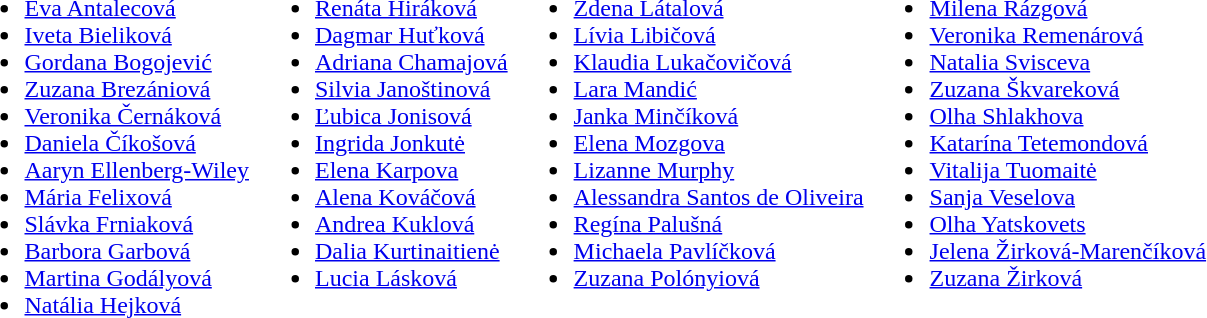<table>
<tr>
<td valign=top><br><ul><li> <a href='#'>Eva Antalecová</a></li><li> <a href='#'>Iveta Bieliková</a></li><li> <a href='#'>Gordana Bogojević</a></li><li> <a href='#'>Zuzana Brezániová</a></li><li> <a href='#'>Veronika Černáková</a></li><li> <a href='#'>Daniela Číkošová</a></li><li> <a href='#'>Aaryn Ellenberg-Wiley</a></li><li> <a href='#'>Mária Felixová</a></li><li> <a href='#'>Slávka Frniaková</a></li><li> <a href='#'>Barbora Garbová</a></li><li> <a href='#'>Martina Godályová</a></li><li> <a href='#'>Natália Hejková</a></li></ul></td>
<td valign=top><br><ul><li> <a href='#'>Renáta Hiráková</a></li><li> <a href='#'>Dagmar Huťková</a></li><li> <a href='#'>Adriana Chamajová</a></li><li> <a href='#'>Silvia Janoštinová</a></li><li> <a href='#'>Ľubica Jonisová</a></li><li> <a href='#'>Ingrida Jonkutė</a></li><li> <a href='#'>Elena Karpova</a></li><li> <a href='#'>Alena Kováčová</a></li><li> <a href='#'>Andrea Kuklová</a></li><li> <a href='#'>Dalia Kurtinaitienė</a></li><li> <a href='#'>Lucia Lásková</a></li></ul></td>
<td valign=top><br><ul><li> <a href='#'>Zdena Látalová</a></li><li> <a href='#'>Lívia Libičová</a></li><li> <a href='#'>Klaudia Lukačovičová</a></li><li>  <a href='#'>Lara Mandić</a></li><li> <a href='#'>Janka Minčíková</a></li><li> <a href='#'>Elena Mozgova</a></li><li> <a href='#'>Lizanne Murphy</a></li><li> <a href='#'>Alessandra Santos de Oliveira</a></li><li> <a href='#'>Regína Palušná</a></li><li> <a href='#'>Michaela Pavlíčková</a></li><li> <a href='#'>Zuzana Polónyiová</a></li></ul></td>
<td valign=top><br><ul><li> <a href='#'>Milena Rázgová</a></li><li> <a href='#'>Veronika Remenárová</a></li><li> <a href='#'>Natalia Svisceva</a></li><li> <a href='#'>Zuzana Škvareková</a></li><li> <a href='#'>Olha Shlakhova</a></li><li> <a href='#'>Katarína Tetemondová</a></li><li> <a href='#'>Vitalija Tuomaitė</a></li><li> <a href='#'>Sanja Veselova</a></li><li>  <a href='#'>Olha Yatskovets</a></li><li> <a href='#'>Jelena Žirková-Marenčíková</a></li><li> <a href='#'>Zuzana Žirková</a></li></ul></td>
</tr>
</table>
